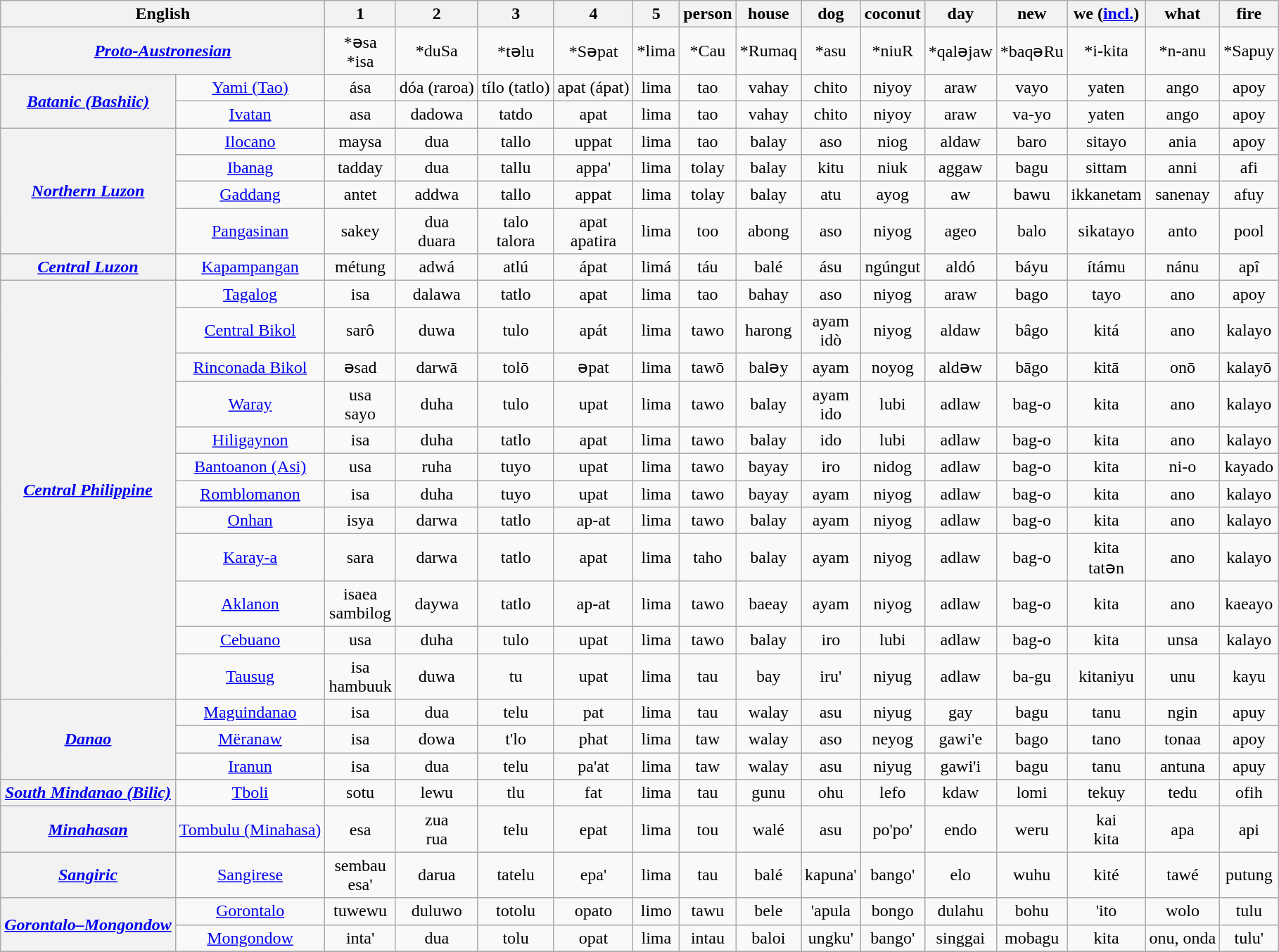<table class="wikitable">
<tr>
<th colspan=2>English</th>
<th>1</th>
<th>2</th>
<th>3</th>
<th>4</th>
<th>5</th>
<th>person</th>
<th>house</th>
<th>dog</th>
<th>coconut</th>
<th>day</th>
<th>new</th>
<th>we (<a href='#'>incl.</a>)</th>
<th>what</th>
<th>fire</th>
</tr>
<tr style="text-align: center;">
<th colspan=2><em><a href='#'>Proto-Austronesian</a></em></th>
<td>*əsa<br>*isa</td>
<td>*duSa</td>
<td>*təlu</td>
<td>*Səpat</td>
<td>*lima</td>
<td>*Cau</td>
<td>*Rumaq</td>
<td>*asu</td>
<td>*niuR</td>
<td>*qaləjaw</td>
<td>*baqəRu</td>
<td>*i-kita</td>
<td>*n-anu</td>
<td>*Sapuy</td>
</tr>
<tr style="text-align: center;">
<th rowspan=2><em><a href='#'>Batanic (Bashiic)</a></em></th>
<td><a href='#'>Yami (Tao)</a></td>
<td>ása</td>
<td>dóa (raroa)</td>
<td>tílo (tatlo)</td>
<td>apat (ápat)</td>
<td>lima</td>
<td>tao</td>
<td>vahay</td>
<td>chito</td>
<td>niyoy</td>
<td>araw</td>
<td>vayo</td>
<td>yaten</td>
<td>ango</td>
<td>apoy</td>
</tr>
<tr style="text-align: center;">
<td><a href='#'>Ivatan</a></td>
<td>asa</td>
<td>dadowa</td>
<td>tatdo</td>
<td>apat</td>
<td>lima</td>
<td>tao</td>
<td>vahay</td>
<td>chito</td>
<td>niyoy</td>
<td>araw</td>
<td>va-yo</td>
<td>yaten</td>
<td>ango</td>
<td>apoy</td>
</tr>
<tr style="text-align: center;">
<th rowspan=4><em><a href='#'>Northern Luzon</a></em></th>
<td><a href='#'>Ilocano</a></td>
<td>maysa</td>
<td>dua</td>
<td>tallo</td>
<td>uppat</td>
<td>lima</td>
<td>tao</td>
<td>balay</td>
<td>aso</td>
<td>niog</td>
<td>aldaw</td>
<td>baro</td>
<td>sitayo</td>
<td>ania</td>
<td>apoy</td>
</tr>
<tr style="text-align: center;">
<td><a href='#'>Ibanag</a></td>
<td>tadday</td>
<td>dua</td>
<td>tallu</td>
<td>appa'</td>
<td>lima</td>
<td>tolay</td>
<td>balay</td>
<td>kitu</td>
<td>niuk</td>
<td>aggaw</td>
<td>bagu</td>
<td>sittam</td>
<td>anni</td>
<td>afi</td>
</tr>
<tr style="text-align: center;">
<td><a href='#'>Gaddang</a></td>
<td>antet</td>
<td>addwa</td>
<td>tallo</td>
<td>appat</td>
<td>lima</td>
<td>tolay</td>
<td>balay</td>
<td>atu</td>
<td>ayog</td>
<td>aw</td>
<td>bawu</td>
<td>ikkanetam</td>
<td>sanenay</td>
<td>afuy</td>
</tr>
<tr style="text-align: center;">
<td><a href='#'>Pangasinan</a></td>
<td>sakey</td>
<td>dua <br> duara</td>
<td>talo <br> talora</td>
<td>apat <br> apatira</td>
<td>lima</td>
<td>too</td>
<td>abong</td>
<td>aso</td>
<td>niyog</td>
<td>ageo</td>
<td>balo</td>
<td>sikatayo</td>
<td>anto</td>
<td>pool</td>
</tr>
<tr style="text-align: center;">
<th rowspan=1><em><a href='#'>Central Luzon</a></em></th>
<td><a href='#'>Kapampangan</a></td>
<td>métung</td>
<td>adwá</td>
<td>atlú</td>
<td>ápat</td>
<td>limá</td>
<td>táu</td>
<td>balé</td>
<td>ásu</td>
<td>ngúngut</td>
<td>aldó</td>
<td>báyu</td>
<td>ítámu</td>
<td>nánu</td>
<td>apî</td>
</tr>
<tr style="text-align: center;">
<th rowspan=12><em><a href='#'>Central Philippine</a></em></th>
<td><a href='#'>Tagalog</a></td>
<td>isa</td>
<td>dalawa</td>
<td>tatlo</td>
<td>apat</td>
<td>lima</td>
<td>tao</td>
<td>bahay</td>
<td>aso</td>
<td>niyog</td>
<td>araw</td>
<td>bago</td>
<td>tayo</td>
<td>ano</td>
<td>apoy</td>
</tr>
<tr style="text-align: center;">
<td><a href='#'>Central Bikol</a></td>
<td>sarô</td>
<td>duwa</td>
<td>tulo</td>
<td>apát</td>
<td>lima</td>
<td>tawo</td>
<td>harong</td>
<td>ayam <br> idò</td>
<td>niyog</td>
<td>aldaw</td>
<td>bâgo</td>
<td>kitá</td>
<td>ano</td>
<td>kalayo</td>
</tr>
<tr style="text-align: center;">
<td><a href='#'>Rinconada Bikol</a></td>
<td>əsad</td>
<td>darwā</td>
<td>tolō</td>
<td>əpat</td>
<td>lima</td>
<td>tawō</td>
<td>baləy</td>
<td>ayam</td>
<td>noyog</td>
<td>aldəw</td>
<td>bāgo</td>
<td>kitā</td>
<td>onō</td>
<td>kalayō</td>
</tr>
<tr style="text-align: center;">
<td><a href='#'>Waray</a></td>
<td>usa <br> sayo</td>
<td>duha</td>
<td>tulo</td>
<td>upat</td>
<td>lima</td>
<td>tawo</td>
<td>balay</td>
<td>ayam <br> ido</td>
<td>lubi</td>
<td>adlaw</td>
<td>bag-o</td>
<td>kita</td>
<td>ano</td>
<td>kalayo</td>
</tr>
<tr style="text-align: center;">
<td><a href='#'>Hiligaynon</a></td>
<td>isa</td>
<td>duha</td>
<td>tatlo</td>
<td>apat</td>
<td>lima</td>
<td>tawo</td>
<td>balay</td>
<td>ido</td>
<td>lubi</td>
<td>adlaw</td>
<td>bag-o</td>
<td>kita</td>
<td>ano</td>
<td>kalayo</td>
</tr>
<tr style="text-align: center;">
<td><a href='#'>Bantoanon (Asi)</a></td>
<td>usa</td>
<td>ruha</td>
<td>tuyo</td>
<td>upat</td>
<td>lima</td>
<td>tawo</td>
<td>bayay</td>
<td>iro</td>
<td>nidog</td>
<td>adlaw</td>
<td>bag-o</td>
<td>kita</td>
<td>ni-o</td>
<td>kayado</td>
</tr>
<tr style="text-align: center;">
<td><a href='#'>Romblomanon</a></td>
<td>isa</td>
<td>duha</td>
<td>tuyo</td>
<td>upat</td>
<td>lima</td>
<td>tawo</td>
<td>bayay</td>
<td>ayam</td>
<td>niyog</td>
<td>adlaw</td>
<td>bag-o</td>
<td>kita</td>
<td>ano</td>
<td>kalayo</td>
</tr>
<tr style="text-align: center;">
<td><a href='#'>Onhan</a></td>
<td>isya</td>
<td>darwa</td>
<td>tatlo</td>
<td>ap-at</td>
<td>lima</td>
<td>tawo</td>
<td>balay</td>
<td>ayam</td>
<td>niyog</td>
<td>adlaw</td>
<td>bag-o</td>
<td>kita</td>
<td>ano</td>
<td>kalayo</td>
</tr>
<tr style="text-align: center;">
<td><a href='#'>Karay-a</a></td>
<td>sara</td>
<td>darwa</td>
<td>tatlo</td>
<td>apat</td>
<td>lima</td>
<td>taho</td>
<td>balay</td>
<td>ayam</td>
<td>niyog</td>
<td>adlaw</td>
<td>bag-o</td>
<td>kita <br> tatən</td>
<td>ano</td>
<td>kalayo</td>
</tr>
<tr style="text-align: center;">
<td><a href='#'>Aklanon</a></td>
<td>isaea <br> sambilog</td>
<td>daywa</td>
<td>tatlo</td>
<td>ap-at</td>
<td>lima</td>
<td>tawo</td>
<td>baeay</td>
<td>ayam</td>
<td>niyog</td>
<td>adlaw</td>
<td>bag-o</td>
<td>kita</td>
<td>ano</td>
<td>kaeayo</td>
</tr>
<tr style="text-align: center;">
<td><a href='#'>Cebuano</a></td>
<td>usa</td>
<td>duha</td>
<td>tulo</td>
<td>upat</td>
<td>lima</td>
<td>tawo</td>
<td>balay</td>
<td>iro</td>
<td>lubi</td>
<td>adlaw</td>
<td>bag-o</td>
<td>kita</td>
<td>unsa</td>
<td>kalayo</td>
</tr>
<tr style="text-align: center;">
<td><a href='#'>Tausug</a></td>
<td>isa <br> hambuuk</td>
<td>duwa</td>
<td>tu</td>
<td>upat</td>
<td>lima</td>
<td>tau</td>
<td>bay</td>
<td>iru'</td>
<td>niyug</td>
<td>adlaw</td>
<td>ba-gu</td>
<td>kitaniyu</td>
<td>unu</td>
<td>kayu</td>
</tr>
<tr style="text-align: center;">
<th rowspan=3><em><a href='#'>Danao</a></em></th>
<td><a href='#'>Maguindanao</a></td>
<td>isa</td>
<td>dua</td>
<td>telu</td>
<td>pat</td>
<td>lima</td>
<td>tau</td>
<td>walay</td>
<td>asu</td>
<td>niyug</td>
<td>gay</td>
<td>bagu</td>
<td>tanu</td>
<td>ngin</td>
<td>apuy</td>
</tr>
<tr style="text-align: center;">
<td><a href='#'>Mëranaw</a></td>
<td>isa</td>
<td>dowa</td>
<td>t'lo</td>
<td>phat</td>
<td>lima</td>
<td>taw</td>
<td>walay</td>
<td>aso</td>
<td>neyog</td>
<td>gawi'e</td>
<td>bago</td>
<td>tano</td>
<td>tonaa</td>
<td>apoy</td>
</tr>
<tr style="text-align: center;">
<td><a href='#'>Iranun</a></td>
<td>isa</td>
<td>dua</td>
<td>telu</td>
<td>pa'at</td>
<td>lima</td>
<td>taw</td>
<td>walay</td>
<td>asu</td>
<td>niyug</td>
<td>gawi'i</td>
<td>bagu</td>
<td>tanu</td>
<td>antuna</td>
<td>apuy</td>
</tr>
<tr style="text-align: center;">
<th rowspan=1><em><a href='#'>South Mindanao (Bilic)</a></em></th>
<td><a href='#'>Tboli</a></td>
<td>sotu</td>
<td>lewu</td>
<td>tlu</td>
<td>fat</td>
<td>lima</td>
<td>tau</td>
<td>gunu</td>
<td>ohu</td>
<td>lefo</td>
<td>kdaw</td>
<td>lomi</td>
<td>tekuy</td>
<td>tedu</td>
<td>ofih</td>
</tr>
<tr style="text-align: center;">
<th rowspan=1><em><a href='#'>Minahasan</a></em></th>
<td><a href='#'>Tombulu (Minahasa)</a></td>
<td>esa</td>
<td>zua <br> rua</td>
<td>telu</td>
<td>epat</td>
<td>lima</td>
<td>tou</td>
<td>walé</td>
<td>asu</td>
<td>po'po'</td>
<td>endo</td>
<td>weru</td>
<td>kai <br> kita</td>
<td>apa</td>
<td>api</td>
</tr>
<tr style="text-align: center;">
<th rowspan=1><em><a href='#'>Sangiric</a></em></th>
<td><a href='#'>Sangirese</a></td>
<td>sembau <br> esa'</td>
<td>darua</td>
<td>tatelu</td>
<td>epa'</td>
<td>lima</td>
<td>tau</td>
<td>balé</td>
<td>kapuna'</td>
<td>bango'</td>
<td>elo</td>
<td>wuhu</td>
<td>kité</td>
<td>tawé</td>
<td>putung</td>
</tr>
<tr style="text-align: center;">
<th rowspan=2><em><a href='#'>Gorontalo–Mongondow</a></em></th>
<td><a href='#'>Gorontalo</a></td>
<td>tuwewu</td>
<td>duluwo</td>
<td>totolu</td>
<td>opato</td>
<td>limo</td>
<td>tawu</td>
<td>bele</td>
<td>'apula</td>
<td>bongo</td>
<td>dulahu</td>
<td>bohu</td>
<td>'ito</td>
<td>wolo</td>
<td>tulu</td>
</tr>
<tr style="text-align: center;">
<td><a href='#'>Mongondow</a></td>
<td>inta'</td>
<td>dua</td>
<td>tolu</td>
<td>opat</td>
<td>lima</td>
<td>intau</td>
<td>baloi</td>
<td>ungku'</td>
<td>bango'</td>
<td>singgai</td>
<td>mobagu</td>
<td>kita</td>
<td>onu, onda</td>
<td>tulu'</td>
</tr>
<tr style="text-align: center;">
</tr>
</table>
